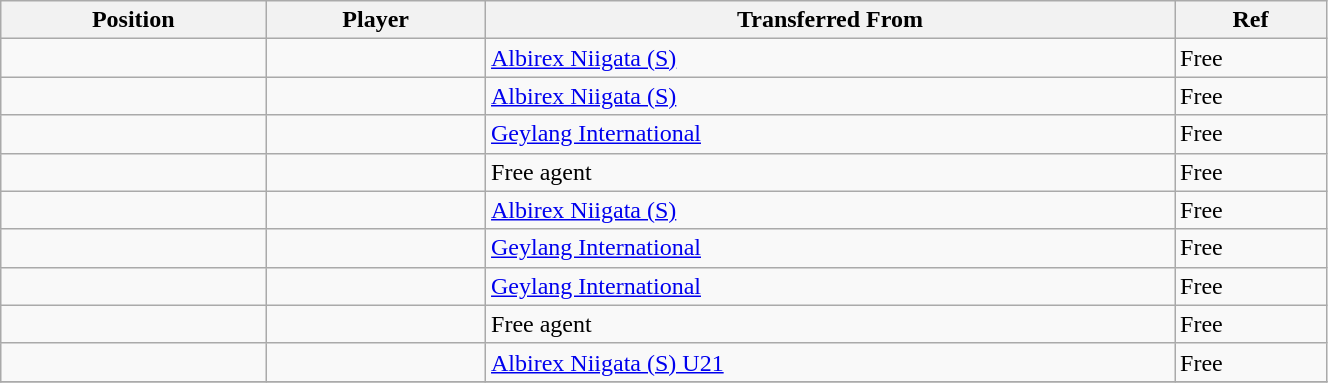<table class="wikitable sortable" style="width:70%; text-align:center; font-size:100%; text-align:left;">
<tr>
<th><strong>Position</strong></th>
<th><strong>Player</strong></th>
<th><strong>Transferred From</strong></th>
<th><strong>Ref</strong></th>
</tr>
<tr>
<td></td>
<td></td>
<td> <a href='#'>Albirex Niigata (S)</a></td>
<td>Free </td>
</tr>
<tr>
<td></td>
<td></td>
<td> <a href='#'>Albirex Niigata (S)</a></td>
<td>Free </td>
</tr>
<tr>
<td></td>
<td></td>
<td> <a href='#'>Geylang International</a></td>
<td>Free </td>
</tr>
<tr>
<td></td>
<td></td>
<td>Free agent</td>
<td>Free</td>
</tr>
<tr>
<td></td>
<td></td>
<td> <a href='#'>Albirex Niigata (S)</a></td>
<td>Free </td>
</tr>
<tr>
<td></td>
<td></td>
<td> <a href='#'>Geylang International</a></td>
<td>Free </td>
</tr>
<tr>
<td></td>
<td></td>
<td> <a href='#'>Geylang International</a></td>
<td>Free </td>
</tr>
<tr>
<td></td>
<td></td>
<td>Free agent</td>
<td>Free</td>
</tr>
<tr>
<td></td>
<td></td>
<td> <a href='#'>Albirex Niigata (S) U21</a></td>
<td>Free</td>
</tr>
<tr>
</tr>
</table>
